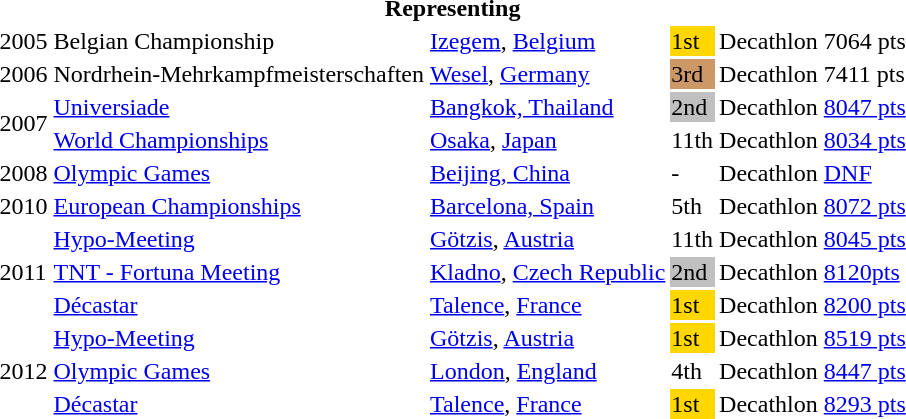<table>
<tr>
<th colspan="6">Representing </th>
</tr>
<tr>
<td>2005</td>
<td>Belgian Championship</td>
<td><a href='#'>Izegem</a>, <a href='#'>Belgium</a></td>
<td bgcolor="gold">1st</td>
<td>Decathlon</td>
<td>7064 pts</td>
</tr>
<tr>
<td>2006</td>
<td>Nordrhein-Mehrkampfmeisterschaften</td>
<td><a href='#'>Wesel</a>, <a href='#'>Germany</a></td>
<td bgcolor="cc9966">3rd</td>
<td>Decathlon</td>
<td>7411 pts</td>
</tr>
<tr>
<td rowspan=2>2007</td>
<td><a href='#'>Universiade</a></td>
<td><a href='#'>Bangkok, Thailand</a></td>
<td bgcolor="silver">2nd</td>
<td>Decathlon</td>
<td><a href='#'>8047 pts</a></td>
</tr>
<tr>
<td><a href='#'>World Championships</a></td>
<td><a href='#'>Osaka</a>, <a href='#'>Japan</a></td>
<td>11th</td>
<td>Decathlon</td>
<td><a href='#'>8034 pts</a></td>
</tr>
<tr>
<td>2008</td>
<td><a href='#'>Olympic Games</a></td>
<td><a href='#'>Beijing, China</a></td>
<td>-</td>
<td>Decathlon</td>
<td><a href='#'>DNF</a></td>
</tr>
<tr>
<td>2010</td>
<td><a href='#'>European Championships</a></td>
<td><a href='#'>Barcelona, Spain</a></td>
<td>5th</td>
<td>Decathlon</td>
<td><a href='#'>8072 pts</a></td>
</tr>
<tr>
<td rowspan=3>2011</td>
<td><a href='#'>Hypo-Meeting</a></td>
<td><a href='#'>Götzis</a>, <a href='#'>Austria</a></td>
<td>11th</td>
<td>Decathlon</td>
<td><a href='#'>8045 pts</a></td>
</tr>
<tr>
<td><a href='#'>TNT - Fortuna Meeting</a></td>
<td><a href='#'>Kladno</a>, <a href='#'>Czech Republic</a></td>
<td bgcolor="silver">2nd</td>
<td>Decathlon</td>
<td><a href='#'>8120pts</a></td>
</tr>
<tr>
<td><a href='#'>Décastar</a></td>
<td><a href='#'>Talence</a>, <a href='#'>France</a></td>
<td bgcolor="gold">1st</td>
<td>Decathlon</td>
<td><a href='#'>8200 pts</a></td>
</tr>
<tr>
<td rowspan=3>2012</td>
<td><a href='#'>Hypo-Meeting</a></td>
<td><a href='#'>Götzis</a>, <a href='#'>Austria</a></td>
<td bgcolor="gold">1st</td>
<td>Decathlon</td>
<td><a href='#'>8519 pts</a></td>
</tr>
<tr>
<td><a href='#'>Olympic Games</a></td>
<td><a href='#'>London</a>, <a href='#'>England</a></td>
<td>4th</td>
<td>Decathlon</td>
<td><a href='#'>8447 pts</a></td>
</tr>
<tr>
<td><a href='#'>Décastar</a></td>
<td><a href='#'>Talence</a>, <a href='#'>France</a></td>
<td bgcolor="gold">1st</td>
<td>Decathlon</td>
<td><a href='#'>8293 pts</a></td>
</tr>
</table>
